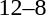<table style="text-align:center">
<tr>
<th width=200></th>
<th width=100></th>
<th width=200></th>
</tr>
<tr>
<td align=right><strong></strong></td>
<td>12–8</td>
<td align=left></td>
</tr>
</table>
